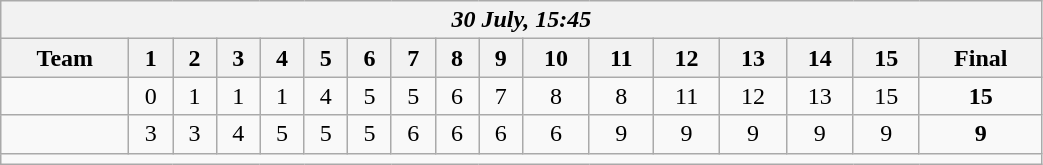<table class=wikitable style="text-align:center; width: 55%">
<tr>
<th colspan=17><em>30 July, 15:45</em></th>
</tr>
<tr>
<th>Team</th>
<th>1</th>
<th>2</th>
<th>3</th>
<th>4</th>
<th>5</th>
<th>6</th>
<th>7</th>
<th>8</th>
<th>9</th>
<th>10</th>
<th>11</th>
<th>12</th>
<th>13</th>
<th>14</th>
<th>15</th>
<th>Final</th>
</tr>
<tr>
<td align=left><strong></strong></td>
<td>0</td>
<td>1</td>
<td>1</td>
<td>1</td>
<td>4</td>
<td>5</td>
<td>5</td>
<td>6</td>
<td>7</td>
<td>8</td>
<td>8</td>
<td>11</td>
<td>12</td>
<td>13</td>
<td>15</td>
<td><strong>15</strong></td>
</tr>
<tr>
<td align=left></td>
<td>3</td>
<td>3</td>
<td>4</td>
<td>5</td>
<td>5</td>
<td>5</td>
<td>6</td>
<td>6</td>
<td>6</td>
<td>6</td>
<td>9</td>
<td>9</td>
<td>9</td>
<td>9</td>
<td>9</td>
<td><strong>9</strong></td>
</tr>
<tr>
<td colspan=17></td>
</tr>
</table>
